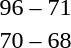<table style="text-align:center;">
<tr>
<th width=200></th>
<th width=100></th>
<th width=200></th>
<th></th>
</tr>
<tr>
<td align=right><strong></strong></td>
<td>96 – 71</td>
<td align=left></td>
</tr>
<tr>
<td align=right><strong></strong></td>
<td>70 – 68</td>
<td align=left></td>
</tr>
</table>
